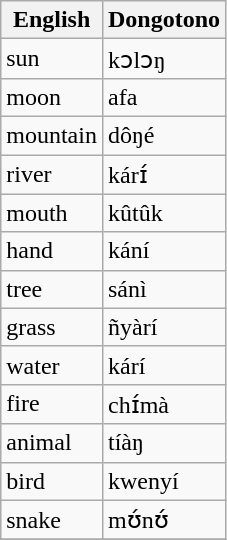<table class="wikitable">
<tr>
<th>English</th>
<th>Dongotono</th>
</tr>
<tr>
<td>sun</td>
<td>kɔlɔŋ</td>
</tr>
<tr>
<td>moon</td>
<td>afa</td>
</tr>
<tr>
<td>mountain</td>
<td>dôŋé</td>
</tr>
<tr>
<td>river</td>
<td>kárɪ́</td>
</tr>
<tr>
<td>mouth</td>
<td>kûtûk</td>
</tr>
<tr>
<td>hand</td>
<td>kání</td>
</tr>
<tr>
<td>tree</td>
<td>sánì</td>
</tr>
<tr>
<td>grass</td>
<td>ñyàrí</td>
</tr>
<tr>
<td>water</td>
<td>kárí</td>
</tr>
<tr>
<td>fire</td>
<td>chɪ́mà</td>
</tr>
<tr>
<td>animal</td>
<td>tíàŋ</td>
</tr>
<tr>
<td>bird</td>
<td>kwenyí</td>
</tr>
<tr>
<td>snake</td>
<td>mʊ́nʊ́</td>
</tr>
<tr>
</tr>
</table>
